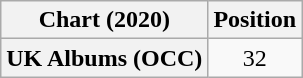<table class="wikitable plainrowheaders" style="text-align:center">
<tr>
<th scope="col">Chart (2020)</th>
<th scope="col">Position</th>
</tr>
<tr>
<th scope="row">UK Albums (OCC)</th>
<td>32</td>
</tr>
</table>
